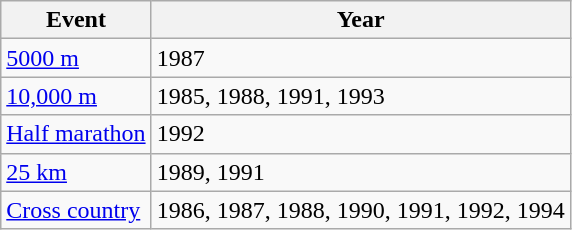<table class="wikitable">
<tr>
<th>Event</th>
<th>Year</th>
</tr>
<tr>
<td><a href='#'>5000 m</a></td>
<td>1987</td>
</tr>
<tr>
<td><a href='#'>10,000 m</a></td>
<td>1985, 1988, 1991, 1993</td>
</tr>
<tr>
<td><a href='#'>Half marathon</a></td>
<td>1992</td>
</tr>
<tr>
<td><a href='#'>25 km</a></td>
<td>1989, 1991</td>
</tr>
<tr>
<td><a href='#'>Cross country</a></td>
<td>1986, 1987, 1988, 1990, 1991, 1992, 1994</td>
</tr>
</table>
